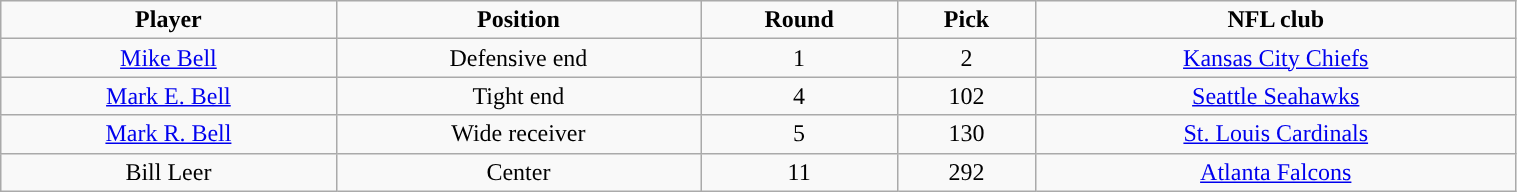<table class="wikitable" width="80%">
<tr align="center">
<td><strong>Player</strong></td>
<td><strong>Position</strong></td>
<td><strong>Round</strong></td>
<td><strong>Pick</strong></td>
<td><strong>NFL club</strong></td>
</tr>
<tr align="center" bgcolor="">
<td><a href='#'>Mike Bell</a></td>
<td>Defensive end</td>
<td>1</td>
<td>2</td>
<td><a href='#'>Kansas City Chiefs</a></td>
</tr>
<tr align="center" bgcolor="">
<td><a href='#'>Mark E. Bell</a></td>
<td>Tight end</td>
<td>4</td>
<td>102</td>
<td><a href='#'>Seattle Seahawks</a></td>
</tr>
<tr align="center" bgcolor="">
<td><a href='#'>Mark R. Bell</a></td>
<td>Wide receiver</td>
<td>5</td>
<td>130</td>
<td><a href='#'>St. Louis Cardinals</a></td>
</tr>
<tr align="center" bgcolor="">
<td>Bill Leer</td>
<td>Center</td>
<td>11</td>
<td>292</td>
<td><a href='#'>Atlanta Falcons</a></td>
</tr>
</table>
